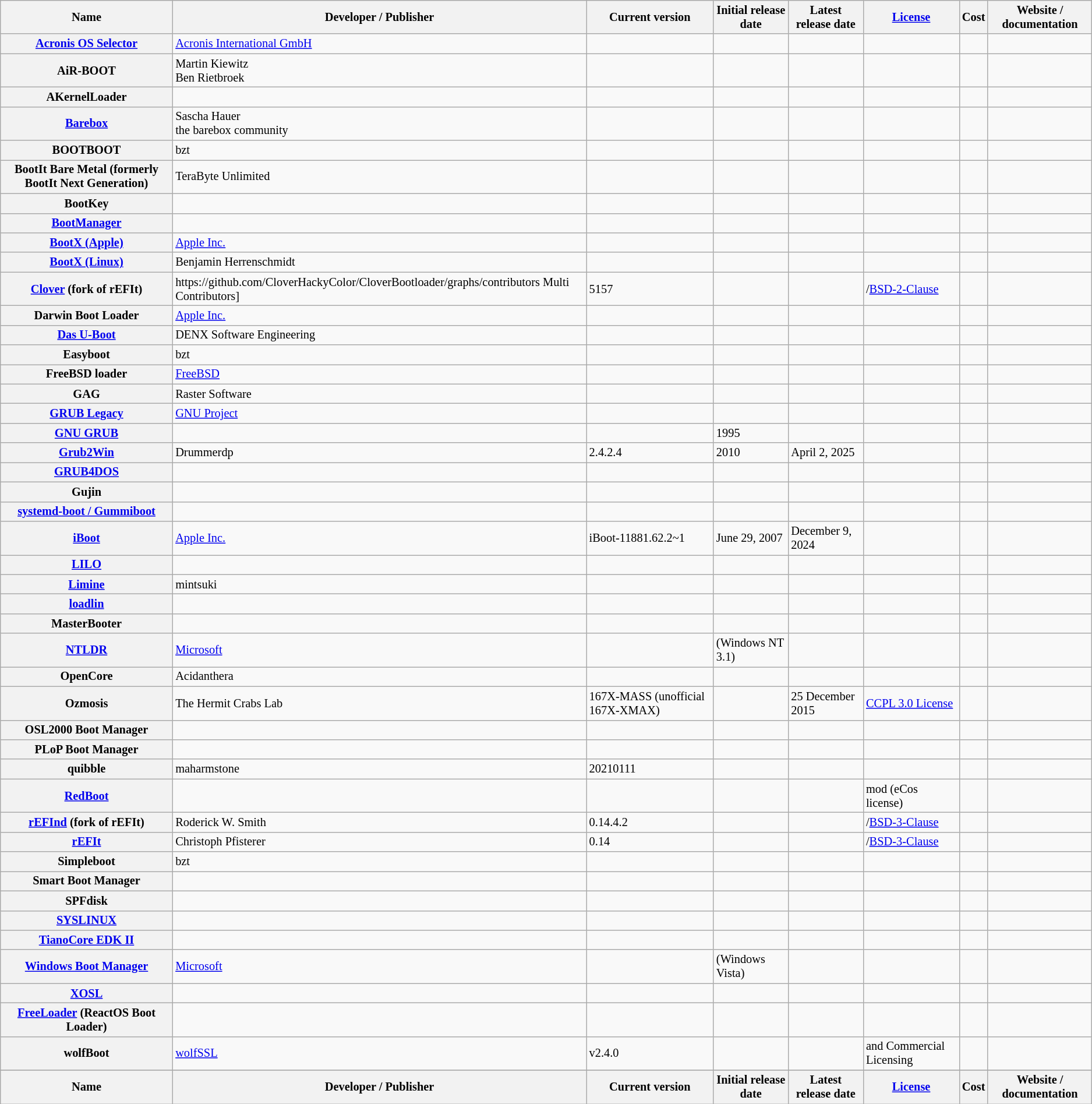<table class="sortable wikitable" style="font-size: 85%">
<tr>
<th>Name</th>
<th>Developer / Publisher</th>
<th>Current version</th>
<th>Initial release date</th>
<th>Latest release date</th>
<th><a href='#'>License</a></th>
<th>Cost</th>
<th>Website / documentation</th>
</tr>
<tr>
<th><a href='#'>Acronis OS Selector</a></th>
<td><a href='#'>Acronis International GmbH</a></td>
<td></td>
<td></td>
<td></td>
<td></td>
<td></td>
<td></td>
</tr>
<tr>
<th>AiR-BOOT</th>
<td>Martin Kiewitz<br>Ben Rietbroek</td>
<td></td>
<td></td>
<td></td>
<td></td>
<td></td>
<td></td>
</tr>
<tr>
<th>AKernelLoader</th>
<td></td>
<td></td>
<td></td>
<td></td>
<td></td>
<td></td>
<td></td>
</tr>
<tr>
<th><a href='#'>Barebox</a></th>
<td>Sascha Hauer<br>the barebox community</td>
<td></td>
<td></td>
<td></td>
<td></td>
<td></td>
<td></td>
</tr>
<tr>
<th>BOOTBOOT</th>
<td>bzt</td>
<td></td>
<td></td>
<td></td>
<td></td>
<td></td>
<td><br></td>
</tr>
<tr>
<th>BootIt Bare Metal (formerly BootIt Next Generation)</th>
<td>TeraByte Unlimited</td>
<td></td>
<td></td>
<td></td>
<td></td>
<td></td>
<td></td>
</tr>
<tr>
<th>BootKey</th>
<td></td>
<td></td>
<td></td>
<td></td>
<td></td>
<td></td>
<td></td>
</tr>
<tr>
<th><a href='#'>BootManager</a></th>
<td></td>
<td></td>
<td></td>
<td></td>
<td></td>
<td></td>
<td></td>
</tr>
<tr>
<th><a href='#'>BootX (Apple)</a></th>
<td><a href='#'>Apple Inc.</a></td>
<td></td>
<td></td>
<td></td>
<td></td>
<td></td>
<td></td>
</tr>
<tr>
<th><a href='#'>BootX (Linux)</a></th>
<td>Benjamin Herrenschmidt</td>
<td></td>
<td></td>
<td></td>
<td></td>
<td></td>
<td></td>
</tr>
<tr>
<th><a href='#'>Clover</a> (fork of rEFIt)</th>
<td> https://github.com/CloverHackyColor/CloverBootloader/graphs/contributors Multi Contributors]</td>
<td>5157</td>
<td></td>
<td></td>
<td>/<a href='#'>BSD-2-Clause</a></td>
<td></td>
<td><br></td>
</tr>
<tr>
<th>Darwin Boot Loader</th>
<td><a href='#'>Apple Inc.</a></td>
<td></td>
<td></td>
<td></td>
<td></td>
<td></td>
<td></td>
</tr>
<tr>
<th><a href='#'>Das U-Boot</a></th>
<td>DENX Software Engineering</td>
<td></td>
<td></td>
<td></td>
<td></td>
<td></td>
<td></td>
</tr>
<tr>
<th>Easyboot</th>
<td>bzt</td>
<td></td>
<td></td>
<td></td>
<td></td>
<td></td>
<td></td>
</tr>
<tr>
<th>FreeBSD loader</th>
<td><a href='#'>FreeBSD</a></td>
<td></td>
<td></td>
<td></td>
<td></td>
<td></td>
<td></td>
</tr>
<tr>
<th>GAG</th>
<td>Raster Software</td>
<td></td>
<td></td>
<td></td>
<td></td>
<td></td>
<td></td>
</tr>
<tr>
<th><a href='#'>GRUB Legacy</a></th>
<td><a href='#'>GNU Project</a></td>
<td></td>
<td></td>
<td></td>
<td></td>
<td></td>
<td></td>
</tr>
<tr>
<th><a href='#'>GNU GRUB</a></th>
<td></td>
<td></td>
<td>1995</td>
<td></td>
<td></td>
<td></td>
<td></td>
</tr>
<tr>
<th><a href='#'>Grub2Win</a></th>
<td>Drummerdp</td>
<td>2.4.2.4</td>
<td>2010</td>
<td>April 2, 2025</td>
<td></td>
<td></td>
<td></td>
</tr>
<tr>
<th><a href='#'>GRUB4DOS</a></th>
<td></td>
<td></td>
<td></td>
<td></td>
<td></td>
<td></td>
<td></td>
</tr>
<tr>
<th>Gujin</th>
<td></td>
<td></td>
<td></td>
<td></td>
<td></td>
<td></td>
<td></td>
</tr>
<tr>
<th><a href='#'>systemd-boot / Gummiboot</a></th>
<td></td>
<td></td>
<td></td>
<td></td>
<td></td>
<td></td>
<td></td>
</tr>
<tr>
<th><a href='#'>iBoot</a></th>
<td><a href='#'>Apple Inc.</a></td>
<td>iBoot-11881.62.2~1</td>
<td>June 29, 2007</td>
<td>December 9, 2024</td>
<td></td>
<td></td>
<td></td>
</tr>
<tr>
<th><a href='#'>LILO</a></th>
<td></td>
<td></td>
<td></td>
<td></td>
<td></td>
<td></td>
<td></td>
</tr>
<tr>
<th><a href='#'>Limine</a></th>
<td>mintsuki</td>
<td></td>
<td></td>
<td></td>
<td></td>
<td></td>
<td></td>
</tr>
<tr>
<th><a href='#'>loadlin</a></th>
<td></td>
<td></td>
<td></td>
<td></td>
<td></td>
<td></td>
<td></td>
</tr>
<tr>
<th>MasterBooter</th>
<td></td>
<td></td>
<td></td>
<td></td>
<td></td>
<td></td>
<td></td>
</tr>
<tr>
<th><a href='#'>NTLDR</a></th>
<td><a href='#'>Microsoft</a></td>
<td></td>
<td> (Windows NT 3.1)</td>
<td></td>
<td></td>
<td></td>
<td></td>
</tr>
<tr>
<th>OpenCore</th>
<td>Acidanthera</td>
<td></td>
<td></td>
<td></td>
<td></td>
<td></td>
<td></td>
</tr>
<tr>
<th>Ozmosis</th>
<td>The Hermit Crabs Lab</td>
<td>167X-MASS (unofficial 167X-XMAX)</td>
<td></td>
<td>25 December 2015</td>
<td><a href='#'>CCPL 3.0 License</a></td>
<td></td>
<td></td>
</tr>
<tr>
<th>OSL2000 Boot Manager</th>
<td></td>
<td></td>
<td></td>
<td></td>
<td></td>
<td></td>
<td></td>
</tr>
<tr>
<th>PLoP Boot Manager</th>
<td></td>
<td></td>
<td></td>
<td></td>
<td></td>
<td></td>
<td></td>
</tr>
<tr>
<th>quibble</th>
<td> maharmstone</td>
<td> 20210111</td>
<td></td>
<td> </td>
<td></td>
<td></td>
<td></td>
</tr>
<tr>
<th><a href='#'>RedBoot</a></th>
<td></td>
<td></td>
<td></td>
<td></td>
<td>mod  (eCos license)</td>
<td></td>
<td></td>
</tr>
<tr>
<th><a href='#'>rEFInd</a> (fork of rEFIt)</th>
<td> Roderick W. Smith</td>
<td> 0.14.4.2</td>
<td> </td>
<td> </td>
<td>/<a href='#'>BSD-3-Clause</a></td>
<td></td>
<td></td>
</tr>
<tr>
<th><a href='#'>rEFIt</a></th>
<td>Christoph Pfisterer</td>
<td>0.14</td>
<td></td>
<td></td>
<td>/<a href='#'>BSD-3-Clause</a></td>
<td></td>
<td></td>
</tr>
<tr>
<th>Simpleboot</th>
<td>bzt</td>
<td></td>
<td></td>
<td></td>
<td></td>
<td></td>
<td><br></td>
</tr>
<tr>
<th>Smart Boot Manager</th>
<td></td>
<td></td>
<td></td>
<td></td>
<td></td>
<td></td>
<td></td>
</tr>
<tr>
<th>SPFdisk</th>
<td></td>
<td></td>
<td></td>
<td></td>
<td></td>
<td></td>
<td></td>
</tr>
<tr>
<th><a href='#'>SYSLINUX</a></th>
<td></td>
<td></td>
<td></td>
<td></td>
<td></td>
<td></td>
<td></td>
</tr>
<tr>
<th><a href='#'>TianoCore EDK II</a></th>
<td></td>
<td></td>
<td></td>
<td></td>
<td></td>
<td></td>
<td></td>
</tr>
<tr>
<th><a href='#'>Windows Boot Manager</a></th>
<td><a href='#'>Microsoft</a></td>
<td></td>
<td> (Windows Vista)</td>
<td></td>
<td></td>
<td></td>
<td></td>
</tr>
<tr>
<th><a href='#'>XOSL</a></th>
<td></td>
<td></td>
<td></td>
<td></td>
<td></td>
<td></td>
<td></td>
</tr>
<tr>
<th><a href='#'>FreeLoader</a> (ReactOS Boot Loader)</th>
<td></td>
<td></td>
<td></td>
<td></td>
<td></td>
<td></td>
<td></td>
</tr>
<tr>
<th>wolfBoot</th>
<td><a href='#'>wolfSSL</a></td>
<td> v2.4.0</td>
<td> </td>
<td> </td>
<td> and Commercial Licensing</td>
<td></td>
<td></td>
</tr>
<tr>
</tr>
<tr class="sortbottom">
<th>Name</th>
<th>Developer / Publisher</th>
<th>Current version</th>
<th>Initial release date</th>
<th>Latest release date</th>
<th><a href='#'>License</a></th>
<th>Cost</th>
<th>Website / documentation</th>
</tr>
</table>
